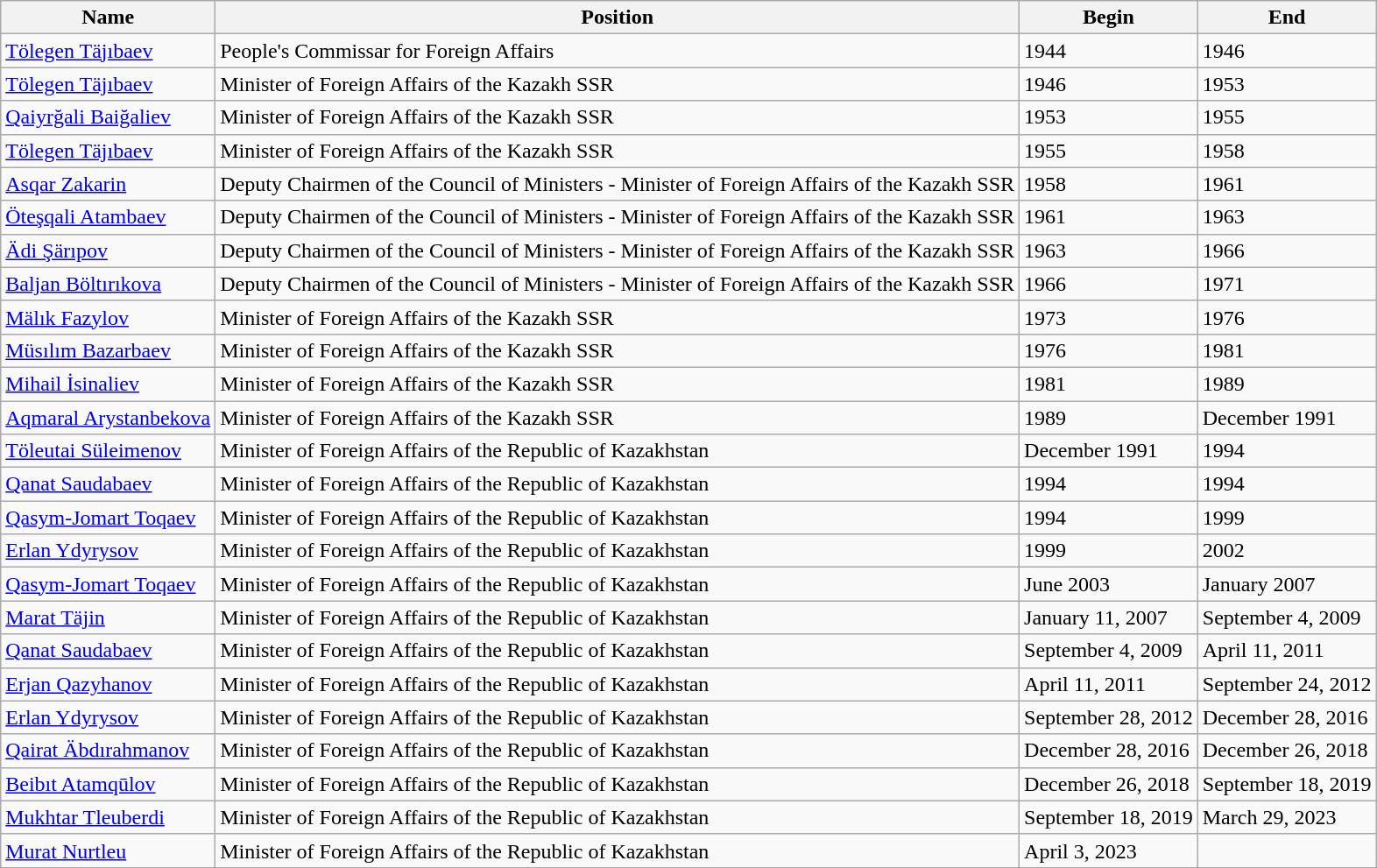<table class="wikitable">
<tr>
<th>Name</th>
<th>Position</th>
<th>Begin</th>
<th>End</th>
</tr>
<tr>
<td><a href='#'>Tölegen Täjıbaev</a></td>
<td>People's Commissar for Foreign Affairs</td>
<td>1944</td>
<td>1946</td>
</tr>
<tr>
<td><a href='#'>Tölegen Täjıbaev</a></td>
<td>Minister of Foreign Affairs of the Kazakh SSR</td>
<td>1946</td>
<td>1953</td>
</tr>
<tr>
<td><a href='#'>Qaiyrğali Baiğaliev</a></td>
<td>Minister of Foreign Affairs of the Kazakh SSR</td>
<td>1953</td>
<td>1955</td>
</tr>
<tr>
<td><a href='#'>Tölegen Täjıbaev</a></td>
<td>Minister of Foreign Affairs of the Kazakh SSR</td>
<td>1955</td>
<td>1958</td>
</tr>
<tr>
<td><a href='#'>Asqar Zakarin</a></td>
<td>Deputy Chairmen of the Council of Ministers - Minister of Foreign Affairs of the Kazakh SSR</td>
<td>1958</td>
<td>1961</td>
</tr>
<tr>
<td><a href='#'>Öteşqali Atambaev</a></td>
<td>Deputy Chairmen of the Council of Ministers - Minister of Foreign Affairs of the Kazakh SSR</td>
<td>1961</td>
<td>1963</td>
</tr>
<tr>
<td><a href='#'>Ädi Şärıpov</a></td>
<td>Deputy Chairmen of the Council of Ministers - Minister of Foreign Affairs of the Kazakh SSR</td>
<td>1963</td>
<td>1966</td>
</tr>
<tr>
<td><a href='#'>Baljan Böltırıkova</a></td>
<td>Deputy Chairmen of the Council of Ministers - Minister of Foreign Affairs of the Kazakh SSR</td>
<td>1966</td>
<td>1971</td>
</tr>
<tr>
<td><a href='#'>Mälık Fazylov</a></td>
<td>Minister of Foreign Affairs of the Kazakh SSR</td>
<td>1973</td>
<td>1976</td>
</tr>
<tr>
<td><a href='#'>Müsılım Bazarbaev</a></td>
<td>Minister of Foreign Affairs of the Kazakh SSR</td>
<td>1976</td>
<td>1981</td>
</tr>
<tr>
<td><a href='#'>Mihail İsinaliev</a></td>
<td>Minister of Foreign Affairs of the Kazakh SSR</td>
<td>1981</td>
<td>1989</td>
</tr>
<tr>
<td><a href='#'>Aqmaral Arystanbekova</a></td>
<td>Minister of Foreign Affairs of the Kazakh SSR</td>
<td>1989</td>
<td>December 1991</td>
</tr>
<tr>
<td><a href='#'>Töleutai Süleimenov</a></td>
<td>Minister of Foreign Affairs of the Republic of Kazakhstan</td>
<td>December 1991</td>
<td>1994</td>
</tr>
<tr>
<td><a href='#'>Qanat Saudabaev</a></td>
<td>Minister of Foreign Affairs of the Republic of Kazakhstan</td>
<td>1994</td>
<td>1994</td>
</tr>
<tr>
<td><a href='#'>Qasym-Jomart Toqaev</a></td>
<td>Minister of Foreign Affairs of the Republic of Kazakhstan</td>
<td>1994</td>
<td>1999</td>
</tr>
<tr>
<td><a href='#'>Erlan Ydyrysov</a></td>
<td>Minister of Foreign Affairs of the Republic of Kazakhstan</td>
<td>1999</td>
<td>2002</td>
</tr>
<tr>
<td><a href='#'>Qasym-Jomart Toqaev</a></td>
<td>Minister of Foreign Affairs of the Republic of Kazakhstan</td>
<td>June 2003</td>
<td>January 2007</td>
</tr>
<tr>
<td><a href='#'>Marat Täjin</a></td>
<td>Minister of Foreign Affairs of the Republic of Kazakhstan</td>
<td>January 11, 2007</td>
<td>September 4, 2009</td>
</tr>
<tr>
<td><a href='#'>Qanat Saudabaev</a></td>
<td>Minister of Foreign Affairs of the Republic of Kazakhstan</td>
<td>September 4, 2009</td>
<td>April 11, 2011</td>
</tr>
<tr>
<td><a href='#'>Erjan Qazyhanov</a></td>
<td>Minister of Foreign Affairs of the Republic of Kazakhstan</td>
<td>April 11, 2011</td>
<td>September 24, 2012</td>
</tr>
<tr>
<td><a href='#'>Erlan Ydyrysov</a></td>
<td>Minister of Foreign Affairs of the Republic of Kazakhstan</td>
<td>September 28, 2012</td>
<td>December 28, 2016</td>
</tr>
<tr>
<td><a href='#'>Qairat Äbdırahmanov</a></td>
<td>Minister of Foreign Affairs of the Republic of Kazakhstan</td>
<td>December 28, 2016</td>
<td>December 26, 2018</td>
</tr>
<tr>
<td><a href='#'>Beibıt Atamqūlov</a></td>
<td>Minister of Foreign Affairs of the Republic of Kazakhstan</td>
<td>December 26, 2018</td>
<td>September 18, 2019</td>
</tr>
<tr>
<td><a href='#'>Mukhtar Tleuberdi</a></td>
<td>Minister of Foreign Affairs of the Republic of Kazakhstan</td>
<td>September 18, 2019</td>
<td>March 29, 2023</td>
</tr>
<tr>
<td><a href='#'>Murat Nurtleu</a></td>
<td>Minister of Foreign Affairs of the Republic of Kazakhstan</td>
<td>April 3, 2023</td>
<td></td>
</tr>
<tr>
</tr>
</table>
